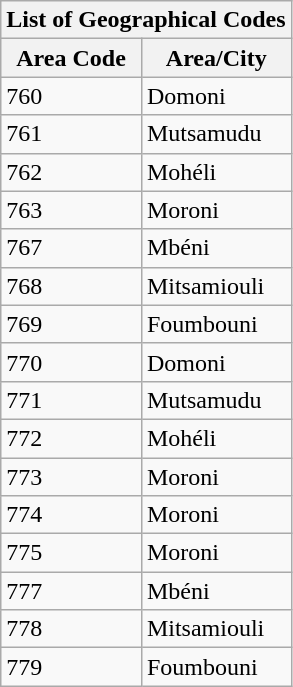<table class="wikitable" border=1>
<tr>
<th colspan="2">List of Geographical Codes</th>
</tr>
<tr>
<th>Area Code</th>
<th>Area/City</th>
</tr>
<tr>
<td>760</td>
<td>Domoni</td>
</tr>
<tr>
<td>761</td>
<td>Mutsamudu</td>
</tr>
<tr>
<td>762</td>
<td>Mohéli</td>
</tr>
<tr>
<td>763</td>
<td>Moroni</td>
</tr>
<tr>
<td>767</td>
<td>Mbéni</td>
</tr>
<tr>
<td>768</td>
<td>Mitsamiouli</td>
</tr>
<tr>
<td>769</td>
<td>Foumbouni</td>
</tr>
<tr>
<td>770</td>
<td>Domoni</td>
</tr>
<tr>
<td>771</td>
<td>Mutsamudu</td>
</tr>
<tr>
<td>772</td>
<td>Mohéli</td>
</tr>
<tr>
<td>773</td>
<td>Moroni</td>
</tr>
<tr>
<td>774</td>
<td>Moroni</td>
</tr>
<tr>
<td>775</td>
<td>Moroni</td>
</tr>
<tr>
<td>777</td>
<td>Mbéni</td>
</tr>
<tr>
<td>778</td>
<td>Mitsamiouli</td>
</tr>
<tr>
<td>779</td>
<td>Foumbouni</td>
</tr>
</table>
